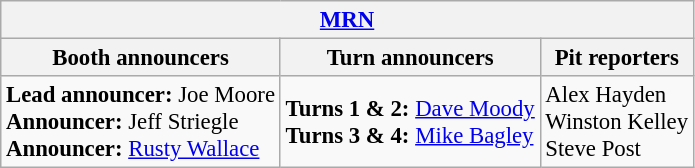<table class="wikitable" style="font-size: 95%;">
<tr>
<th colspan="3"><a href='#'>MRN</a></th>
</tr>
<tr>
<th>Booth announcers</th>
<th>Turn announcers</th>
<th>Pit reporters</th>
</tr>
<tr>
<td><strong>Lead announcer:</strong> Joe Moore<br><strong>Announcer:</strong> Jeff Striegle<br><strong>Announcer:</strong> <a href='#'>Rusty Wallace</a></td>
<td><strong>Turns 1 & 2:</strong> <a href='#'>Dave Moody</a><br><strong>Turns 3 & 4:</strong> <a href='#'>Mike Bagley</a></td>
<td>Alex Hayden<br>Winston Kelley<br>Steve Post</td>
</tr>
</table>
